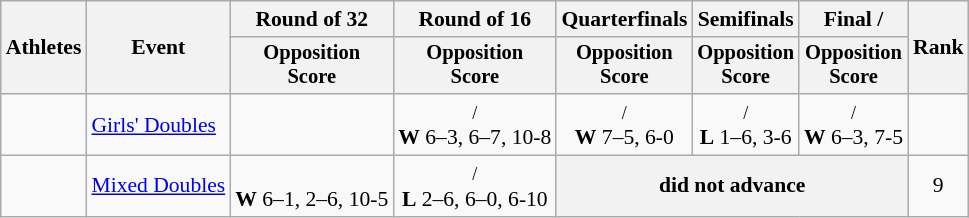<table class=wikitable style="font-size:90%">
<tr>
<th rowspan="2">Athletes</th>
<th rowspan="2">Event</th>
<th>Round of 32</th>
<th>Round of 16</th>
<th>Quarterfinals</th>
<th>Semifinals</th>
<th>Final / </th>
<th rowspan=2>Rank</th>
</tr>
<tr style="font-size:95%">
<th>Opposition<br>Score</th>
<th>Opposition<br>Score</th>
<th>Opposition<br>Score</th>
<th>Opposition<br>Score</th>
<th>Opposition<br>Score</th>
</tr>
<tr align=center>
<td align=left><br></td>
<td align=left><a href='#'>Girls' Doubles</a></td>
<td></td>
<td><small> / </small> <br> <strong>W</strong> 6–3, 6–7, 10-8</td>
<td><small> / </small> <br> <strong>W</strong> 7–5, 6-0</td>
<td><small> / </small> <br> <strong>L</strong> 1–6, 3-6</td>
<td><small> / </small> <br> <strong>W</strong> 6–3, 7-5</td>
<td></td>
</tr>
<tr align=center>
<td align=left><br></td>
<td align=left><a href='#'>Mixed Doubles</a></td>
<td><small> </small> <br> <strong>W</strong> 6–1, 2–6, 10-5</td>
<td><small> / </small> <br> <strong>L</strong> 2–6, 6–0, 6-10</td>
<th colspan=3>did not advance</th>
<td>9</td>
</tr>
</table>
